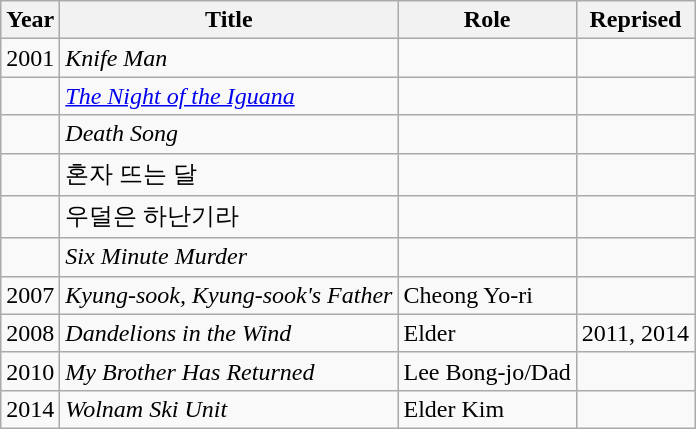<table class="wikitable sortable">
<tr>
<th width=10>Year</th>
<th>Title</th>
<th>Role</th>
<th>Reprised</th>
</tr>
<tr>
<td>2001</td>
<td><em>Knife Man</em> </td>
<td></td>
<td></td>
</tr>
<tr>
<td></td>
<td><em><a href='#'>The Night of the Iguana</a></em></td>
<td></td>
<td></td>
</tr>
<tr>
<td></td>
<td><em>Death Song</em> </td>
<td></td>
<td></td>
</tr>
<tr>
<td></td>
<td>혼자 뜨는 달</td>
<td></td>
<td></td>
</tr>
<tr>
<td></td>
<td>우덜은 하난기라</td>
<td></td>
<td></td>
</tr>
<tr>
<td></td>
<td><em>Six Minute Murder</em> </td>
<td></td>
<td></td>
</tr>
<tr>
<td>2007</td>
<td><em>Kyung-sook, Kyung-sook's Father</em> </td>
<td>Cheong Yo-ri</td>
<td></td>
</tr>
<tr>
<td>2008</td>
<td><em>Dandelions in the Wind</em> </td>
<td>Elder</td>
<td>2011, 2014</td>
</tr>
<tr>
<td>2010</td>
<td><em>My Brother Has Returned</em> </td>
<td>Lee Bong-jo/Dad</td>
<td></td>
</tr>
<tr>
<td>2014</td>
<td><em>Wolnam Ski Unit</em> </td>
<td>Elder Kim</td>
<td></td>
</tr>
</table>
